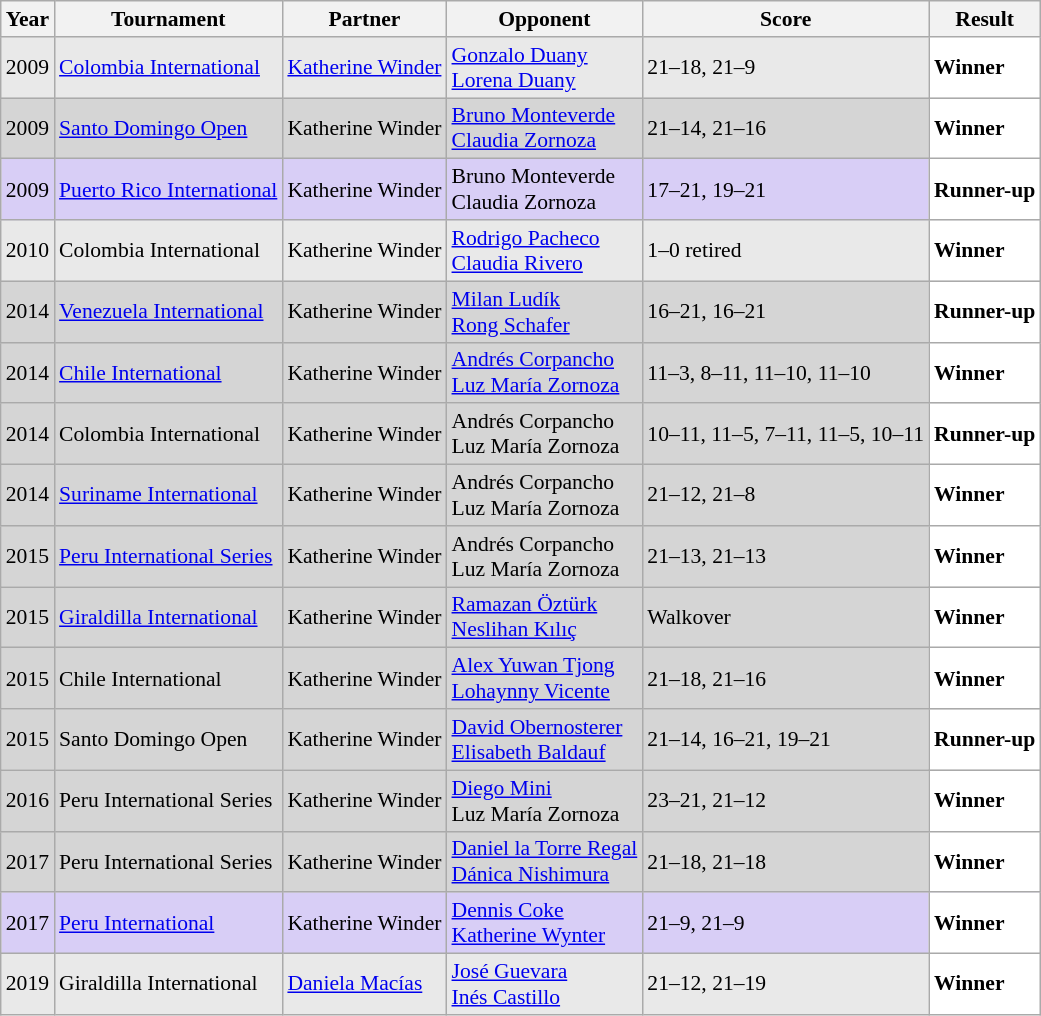<table class="sortable wikitable" style="font-size: 90%;">
<tr>
<th>Year</th>
<th>Tournament</th>
<th>Partner</th>
<th>Opponent</th>
<th>Score</th>
<th>Result</th>
</tr>
<tr style="background:#E9E9E9">
<td align="center">2009</td>
<td align="left"><a href='#'>Colombia International</a></td>
<td align="left"> <a href='#'>Katherine Winder</a></td>
<td align="left"> <a href='#'>Gonzalo Duany</a><br> <a href='#'>Lorena Duany</a></td>
<td align="left">21–18, 21–9</td>
<td style="text-align:left; background:white"> <strong>Winner</strong></td>
</tr>
<tr style="background:#D5D5D5">
<td align="center">2009</td>
<td align="left"><a href='#'>Santo Domingo Open</a></td>
<td align="left"> Katherine Winder</td>
<td align="left"> <a href='#'>Bruno Monteverde</a><br> <a href='#'>Claudia Zornoza</a></td>
<td align="left">21–14, 21–16</td>
<td style="text-align:left; background:white"> <strong>Winner</strong></td>
</tr>
<tr style="background:#D8CEF6">
<td align="center">2009</td>
<td align="left"><a href='#'>Puerto Rico International</a></td>
<td align="left"> Katherine Winder</td>
<td align="left"> Bruno Monteverde<br> Claudia Zornoza</td>
<td align="left">17–21, 19–21</td>
<td style="text-align:left; background:white"> <strong>Runner-up</strong></td>
</tr>
<tr style="background:#E9E9E9">
<td align="center">2010</td>
<td align="left">Colombia International</td>
<td align="left"> Katherine Winder</td>
<td align="left"> <a href='#'>Rodrigo Pacheco</a><br> <a href='#'>Claudia Rivero</a></td>
<td align="left">1–0 retired</td>
<td style="text-align:left; background:white"> <strong>Winner</strong></td>
</tr>
<tr style="background:#D5D5D5">
<td align="center">2014</td>
<td align="left"><a href='#'>Venezuela International</a></td>
<td align="left"> Katherine Winder</td>
<td align="left"> <a href='#'>Milan Ludík</a><br> <a href='#'>Rong Schafer</a></td>
<td align="left">16–21, 16–21</td>
<td style="text-align:left; background:white"> <strong>Runner-up</strong></td>
</tr>
<tr style="background:#D5D5D5">
<td align="center">2014</td>
<td align="left"><a href='#'>Chile International</a></td>
<td align="left"> Katherine Winder</td>
<td align="left"> <a href='#'>Andrés Corpancho</a><br> <a href='#'>Luz María Zornoza</a></td>
<td align="left">11–3, 8–11, 11–10, 11–10</td>
<td style="text-align:left; background:white"> <strong>Winner</strong></td>
</tr>
<tr style="background:#D5D5D5">
<td align="center">2014</td>
<td align="left">Colombia International</td>
<td align="left"> Katherine Winder</td>
<td align="left"> Andrés Corpancho<br> Luz María Zornoza</td>
<td align="left">10–11, 11–5, 7–11, 11–5, 10–11</td>
<td style="text-align:left; background:white"> <strong>Runner-up</strong></td>
</tr>
<tr style="background:#D5D5D5">
<td align="center">2014</td>
<td align="left"><a href='#'>Suriname International</a></td>
<td align="left"> Katherine Winder</td>
<td align="left"> Andrés Corpancho<br> Luz María Zornoza</td>
<td align="left">21–12, 21–8</td>
<td style="text-align:left; background:white"> <strong>Winner</strong></td>
</tr>
<tr style="background:#D5D5D5">
<td align="center">2015</td>
<td align="left"><a href='#'>Peru International Series</a></td>
<td align="left"> Katherine Winder</td>
<td align="left"> Andrés Corpancho<br> Luz María Zornoza</td>
<td align="left">21–13, 21–13</td>
<td style="text-align:left; background:white"> <strong>Winner</strong></td>
</tr>
<tr style="background:#D5D5D5">
<td align="center">2015</td>
<td align="left"><a href='#'>Giraldilla International</a></td>
<td align="left"> Katherine Winder</td>
<td align="left"> <a href='#'>Ramazan Öztürk</a><br> <a href='#'>Neslihan Kılıç</a></td>
<td align="left">Walkover</td>
<td style="text-align:left; background:white"> <strong>Winner</strong></td>
</tr>
<tr style="background:#D5D5D5">
<td align="center">2015</td>
<td align="left">Chile International</td>
<td align="left"> Katherine Winder</td>
<td align="left"> <a href='#'>Alex Yuwan Tjong</a><br> <a href='#'>Lohaynny Vicente</a></td>
<td align="left">21–18, 21–16</td>
<td style="text-align:left; background:white"> <strong>Winner</strong></td>
</tr>
<tr style="background:#D5D5D5">
<td align="center">2015</td>
<td align="left">Santo Domingo Open</td>
<td align="left"> Katherine Winder</td>
<td align="left"> <a href='#'>David Obernosterer</a><br> <a href='#'>Elisabeth Baldauf</a></td>
<td align="left">21–14, 16–21, 19–21</td>
<td style="text-align:left; background:white"> <strong>Runner-up</strong></td>
</tr>
<tr style="background:#D5D5D5">
<td align="center">2016</td>
<td align="left">Peru International Series</td>
<td align="left"> Katherine Winder</td>
<td align="left"> <a href='#'>Diego Mini</a><br> Luz María Zornoza</td>
<td align="left">23–21, 21–12</td>
<td style="text-align:left; background:white"> <strong>Winner</strong></td>
</tr>
<tr style="background:#D5D5D5">
<td align="center">2017</td>
<td align="left">Peru International Series</td>
<td align="left"> Katherine Winder</td>
<td align="left"> <a href='#'>Daniel la Torre Regal</a><br> <a href='#'>Dánica Nishimura</a></td>
<td align="left">21–18, 21–18</td>
<td style="text-align:left; background:white"> <strong>Winner</strong></td>
</tr>
<tr style="background:#D8CEF6">
<td align="center">2017</td>
<td align="left"><a href='#'>Peru International</a></td>
<td align="left"> Katherine Winder</td>
<td align="left"> <a href='#'>Dennis Coke</a><br> <a href='#'>Katherine Wynter</a></td>
<td align="left">21–9, 21–9</td>
<td style="text-align:left; background:white"> <strong>Winner</strong></td>
</tr>
<tr style="background:#E9E9E9">
<td align="center">2019</td>
<td align="left">Giraldilla International</td>
<td align="left"> <a href='#'>Daniela Macías</a></td>
<td align="left"> <a href='#'>José Guevara</a><br> <a href='#'>Inés Castillo</a></td>
<td align="left">21–12, 21–19</td>
<td style="text-align:left; background:white"> <strong>Winner</strong></td>
</tr>
</table>
